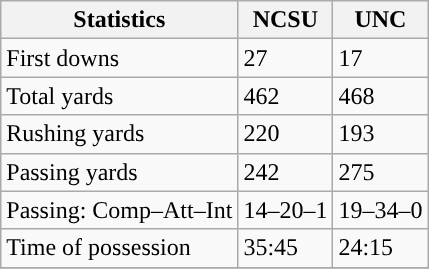<table class="wikitable" style="float: left;">
<tr>
<th>Statistics</th>
<th>NCSU</th>
<th>UNC</th>
</tr>
<tr>
<td>First downs</td>
<td>27</td>
<td>17</td>
</tr>
<tr>
<td>Total yards</td>
<td>462</td>
<td>468</td>
</tr>
<tr>
<td>Rushing yards</td>
<td>220</td>
<td>193</td>
</tr>
<tr>
<td>Passing yards</td>
<td>242</td>
<td>275</td>
</tr>
<tr>
<td>Passing: Comp–Att–Int</td>
<td>14–20–1</td>
<td>19–34–0</td>
</tr>
<tr>
<td>Time of possession</td>
<td>35:45</td>
<td>24:15</td>
</tr>
<tr>
</tr>
</table>
